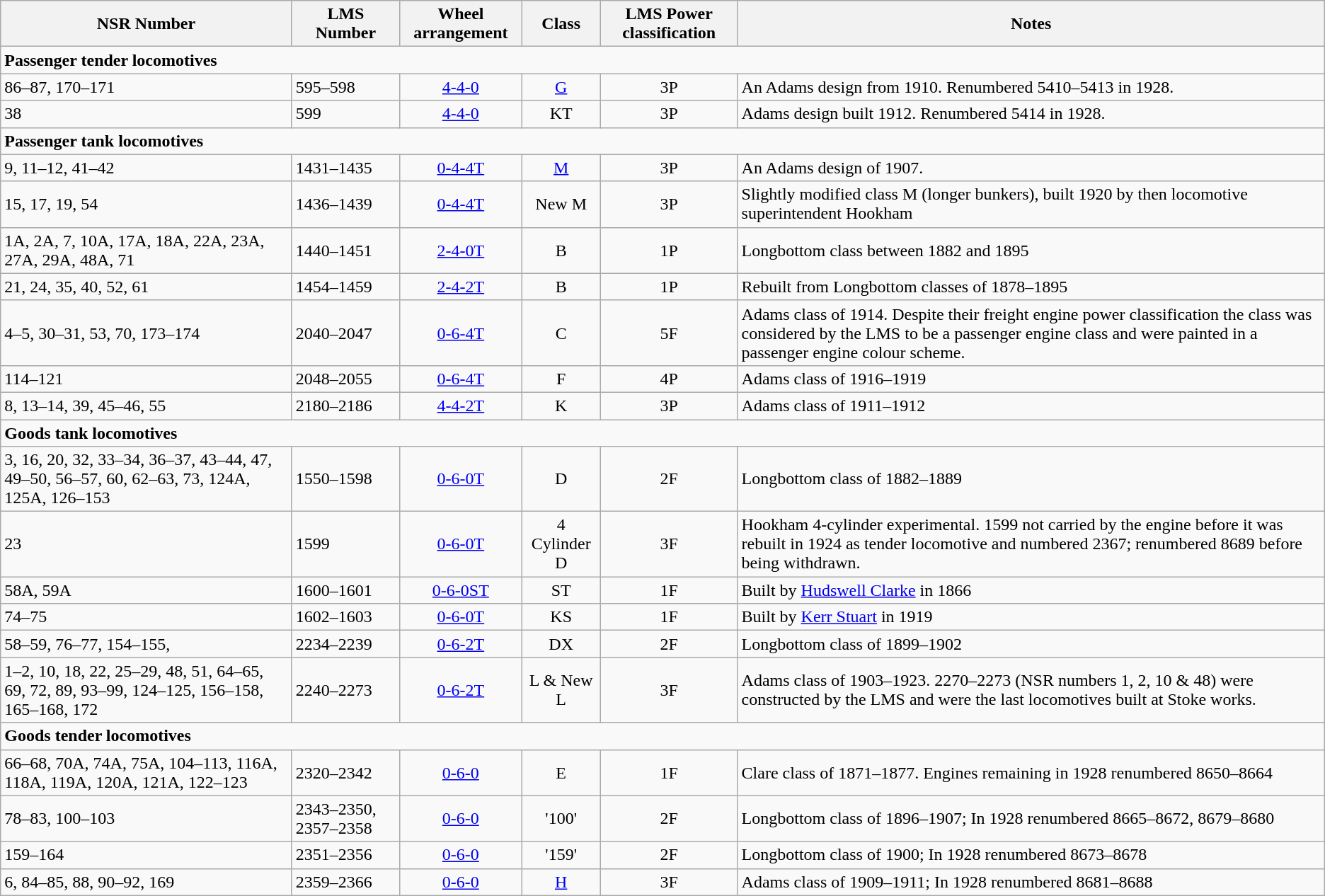<table class="wikitable" border="1" style="clear:both;">
<tr>
<th>NSR Number</th>
<th>LMS Number</th>
<th>Wheel arrangement</th>
<th>Class</th>
<th>LMS Power classification</th>
<th>Notes</th>
</tr>
<tr>
<td colspan="6"><strong>Passenger tender locomotives</strong></td>
</tr>
<tr>
<td>86–87, 170–171</td>
<td>595–598</td>
<td align="center"><a href='#'>4-4-0</a></td>
<td align="center"><a href='#'>G</a></td>
<td align="center">3P</td>
<td>An Adams design from 1910. Renumbered 5410–5413 in 1928.</td>
</tr>
<tr>
<td>38</td>
<td>599</td>
<td align="center"><a href='#'>4-4-0</a></td>
<td align="center">KT</td>
<td align="center">3P</td>
<td>Adams design built 1912. Renumbered 5414 in 1928.</td>
</tr>
<tr>
<td colspan="6"><strong>Passenger tank locomotives</strong></td>
</tr>
<tr>
<td>9, 11–12, 41–42</td>
<td>1431–1435</td>
<td align="center"><a href='#'>0-4-4T</a></td>
<td align="center"><a href='#'>M</a></td>
<td align="center">3P</td>
<td>An Adams design of 1907.</td>
</tr>
<tr>
<td>15, 17, 19, 54</td>
<td>1436–1439</td>
<td align="center"><a href='#'>0-4-4T</a></td>
<td align="center">New M</td>
<td align="center">3P</td>
<td>Slightly modified class M (longer bunkers), built 1920 by then locomotive superintendent Hookham</td>
</tr>
<tr>
<td>1A, 2A, 7, 10A, 17A, 18A, 22A, 23A, 27A, 29A, 48A, 71</td>
<td>1440–1451</td>
<td align="center"><a href='#'>2-4-0T</a></td>
<td align="center">B</td>
<td align="center">1P</td>
<td>Longbottom class between 1882 and 1895</td>
</tr>
<tr>
<td>21, 24, 35, 40, 52, 61</td>
<td>1454–1459</td>
<td align="center"><a href='#'>2-4-2T</a></td>
<td align="center">B</td>
<td align="center">1P</td>
<td>Rebuilt from Longbottom classes of 1878–1895</td>
</tr>
<tr>
<td>4–5, 30–31, 53, 70, 173–174</td>
<td>2040–2047</td>
<td align="center"><a href='#'>0-6-4T</a></td>
<td align="center">C</td>
<td align="center">5F</td>
<td>Adams class of 1914.  Despite their freight engine power classification the class was considered by the LMS to be a passenger engine class and were painted in a passenger engine colour scheme.</td>
</tr>
<tr>
<td>114–121</td>
<td>2048–2055</td>
<td align="center"><a href='#'>0-6-4T</a></td>
<td align="center">F</td>
<td align="center">4P</td>
<td>Adams class of 1916–1919</td>
</tr>
<tr>
<td>8, 13–14, 39, 45–46, 55</td>
<td>2180–2186</td>
<td align="center"><a href='#'>4-4-2T</a></td>
<td align="center">K</td>
<td align="center">3P</td>
<td>Adams class of 1911–1912</td>
</tr>
<tr>
<td colspan="6"><strong>Goods tank locomotives</strong></td>
</tr>
<tr>
<td>3, 16, 20, 32, 33–34, 36–37, 43–44, 47, 49–50, 56–57, 60, 62–63, 73, 124A, 125A, 126–153</td>
<td>1550–1598</td>
<td align="center"><a href='#'>0-6-0T</a></td>
<td align="center">D</td>
<td align="center">2F</td>
<td>Longbottom class of 1882–1889</td>
</tr>
<tr>
<td>23</td>
<td>1599</td>
<td align="center"><a href='#'>0-6-0T</a></td>
<td align="center">4 Cylinder D</td>
<td align="center">3F</td>
<td>Hookham 4-cylinder experimental. 1599 not carried by the engine before it was rebuilt in 1924 as tender locomotive and numbered 2367; renumbered 8689 before being withdrawn.</td>
</tr>
<tr>
<td>58A, 59A</td>
<td>1600–1601</td>
<td align="center"><a href='#'>0-6-0ST</a></td>
<td align="center">ST</td>
<td align="center">1F</td>
<td>Built by <a href='#'>Hudswell Clarke</a> in 1866</td>
</tr>
<tr>
<td>74–75</td>
<td>1602–1603</td>
<td align="center"><a href='#'>0-6-0T</a></td>
<td align="center">KS</td>
<td align="center">1F</td>
<td>Built by <a href='#'>Kerr Stuart</a> in 1919</td>
</tr>
<tr>
<td>58–59, 76–77, 154–155,</td>
<td>2234–2239</td>
<td align="center"><a href='#'>0-6-2T</a></td>
<td align="center">DX</td>
<td align="center">2F</td>
<td>Longbottom class of 1899–1902</td>
</tr>
<tr>
<td>1–2, 10, 18, 22, 25–29, 48, 51, 64–65, 69, 72, 89, 93–99, 124–125, 156–158, 165–168, 172</td>
<td>2240–2273</td>
<td align="center"><a href='#'>0-6-2T</a></td>
<td align="center">L & New L</td>
<td align="center">3F</td>
<td>Adams class of 1903–1923. 2270–2273 (NSR numbers 1, 2, 10 & 48) were constructed by the LMS and were the last locomotives built at Stoke works.</td>
</tr>
<tr>
<td colspan="6"><strong>Goods tender locomotives</strong></td>
</tr>
<tr>
<td>66–68, 70A, 74A, 75A, 104–113, 116A, 118A, 119A, 120A, 121A, 122–123</td>
<td>2320–2342</td>
<td align="center"><a href='#'>0-6-0</a></td>
<td align="center">E</td>
<td align="center">1F</td>
<td>Clare class of 1871–1877. Engines remaining in 1928 renumbered 8650–8664</td>
</tr>
<tr>
<td>78–83, 100–103</td>
<td>2343–2350, 2357–2358</td>
<td align="center"><a href='#'>0-6-0</a></td>
<td align="center">'100'</td>
<td align="center">2F</td>
<td>Longbottom class of 1896–1907; In 1928 renumbered 8665–8672, 8679–8680</td>
</tr>
<tr>
<td>159–164</td>
<td>2351–2356</td>
<td align="center"><a href='#'>0-6-0</a></td>
<td align="center">'159'</td>
<td align="center">2F</td>
<td>Longbottom class of 1900; In 1928 renumbered 8673–8678</td>
</tr>
<tr>
<td>6, 84–85, 88, 90–92, 169</td>
<td>2359–2366</td>
<td align="center"><a href='#'>0-6-0</a></td>
<td align="center"><a href='#'>H</a></td>
<td align="center">3F</td>
<td>Adams class of 1909–1911; In 1928 renumbered 8681–8688</td>
</tr>
</table>
